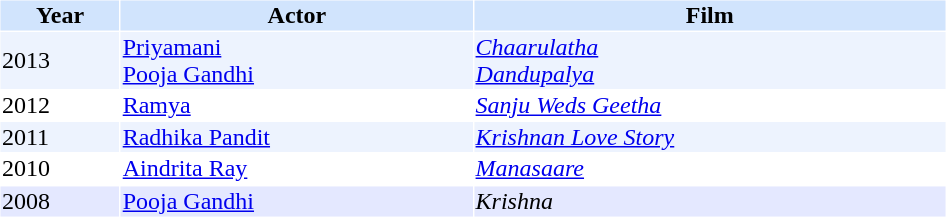<table cellspacing="1" cellpadding="1" border="0" width="50%">
<tr bgcolor="#d1e4fd">
<th>Year</th>
<th>Actor</th>
<th>Film</th>
</tr>
<tr bgcolor=#edf3fe>
<td>2013</td>
<td><a href='#'>Priyamani</a><br><a href='#'>Pooja Gandhi</a></td>
<td><em><a href='#'>Chaarulatha</a></em><br><em><a href='#'>Dandupalya</a></em></td>
</tr>
<tr>
<td>2012</td>
<td><a href='#'>Ramya</a></td>
<td><em><a href='#'>Sanju Weds Geetha</a></em></td>
</tr>
<tr bgcolor=#edf3fe>
<td>2011</td>
<td><a href='#'>Radhika Pandit</a></td>
<td><em><a href='#'>Krishnan Love Story</a></em></td>
</tr>
<tr>
<td>2010</td>
<td><a href='#'>Aindrita Ray</a></td>
<td><em><a href='#'>Manasaare</a></em></td>
</tr>
<tr>
</tr>
<tr bgcolor="#e4e8ff">
<td>2008</td>
<td><a href='#'>Pooja Gandhi</a></td>
<td><em>Krishna</em></td>
</tr>
<tr>
</tr>
</table>
